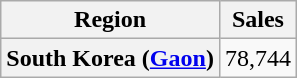<table class="wikitable plainrowheaders" style="text-align:center;">
<tr>
<th>Region</th>
<th>Sales</th>
</tr>
<tr>
<th scope=row>South Korea (<a href='#'>Gaon</a>)</th>
<td>78,744</td>
</tr>
</table>
